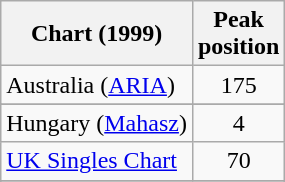<table class="wikitable sortable">
<tr>
<th>Chart (1999)</th>
<th>Peak<br>position</th>
</tr>
<tr>
<td>Australia (<a href='#'>ARIA</a>)</td>
<td align="center">175</td>
</tr>
<tr>
</tr>
<tr>
</tr>
<tr>
</tr>
<tr>
<td>Hungary (<a href='#'>Mahasz</a>)</td>
<td align="center">4</td>
</tr>
<tr>
<td><a href='#'>UK Singles Chart</a></td>
<td align="center">70</td>
</tr>
<tr>
</tr>
<tr>
</tr>
<tr>
</tr>
</table>
